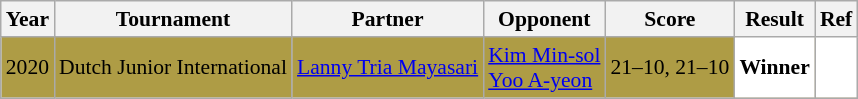<table class="sortable wikitable" style="font-size: 90%;">
<tr>
<th>Year</th>
<th>Tournament</th>
<th>Partner</th>
<th>Opponent</th>
<th>Score</th>
<th>Result</th>
<th>Ref</th>
</tr>
<tr style="background:#AE9C45">
<td align="center">2020</td>
<td align="left">Dutch Junior International</td>
<td align="left"> <a href='#'>Lanny Tria Mayasari</a></td>
<td align="left"> <a href='#'>Kim Min-sol</a><br> <a href='#'>Yoo A-yeon</a></td>
<td align="left">21–10, 21–10</td>
<td style="text-align:left; background:white"> <strong>Winner</strong></td>
<td style="text-align:center; background:white"></td>
</tr>
</table>
